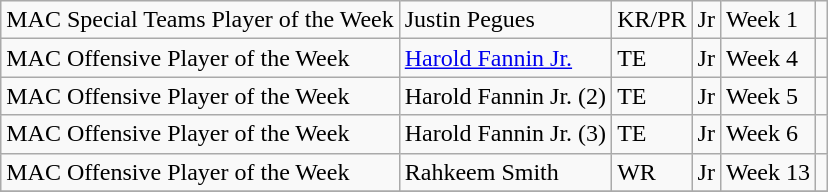<table class="wikitable">
<tr>
<td>MAC Special Teams Player of the Week</td>
<td>Justin Pegues</td>
<td>KR/PR</td>
<td>Jr</td>
<td>Week 1</td>
<td></td>
</tr>
<tr>
<td>MAC Offensive Player of the Week</td>
<td><a href='#'>Harold Fannin Jr.</a></td>
<td>TE</td>
<td>Jr</td>
<td>Week 4</td>
<td></td>
</tr>
<tr>
<td>MAC Offensive Player of the Week</td>
<td>Harold Fannin Jr. (2)</td>
<td>TE</td>
<td>Jr</td>
<td>Week 5</td>
<td></td>
</tr>
<tr>
<td>MAC Offensive Player of the Week</td>
<td>Harold Fannin Jr. (3)</td>
<td>TE</td>
<td>Jr</td>
<td>Week 6</td>
<td></td>
</tr>
<tr>
<td>MAC Offensive Player of the Week</td>
<td>Rahkeem Smith</td>
<td>WR</td>
<td>Jr</td>
<td>Week 13</td>
<td></td>
</tr>
<tr>
</tr>
</table>
